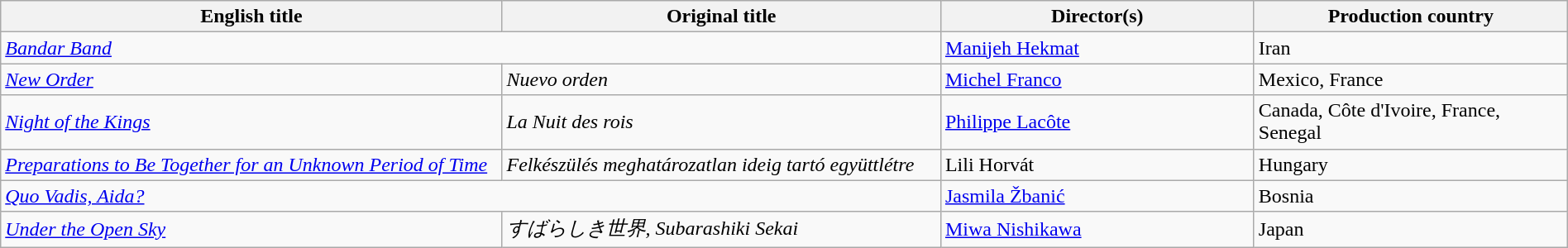<table class="wikitable" width=100%>
<tr>
<th scope="col" width="32%">English title</th>
<th scope="col" width="28%">Original title</th>
<th scope="col" width="20%">Director(s)</th>
<th scope="col" width="20%">Production country</th>
</tr>
<tr>
<td colspan=2><em><a href='#'>Bandar Band</a></em></td>
<td><a href='#'>Manijeh Hekmat</a></td>
<td>Iran</td>
</tr>
<tr>
<td><em><a href='#'>New Order</a></em></td>
<td><em>Nuevo orden</em></td>
<td><a href='#'>Michel Franco</a></td>
<td>Mexico, France</td>
</tr>
<tr>
<td><em><a href='#'>Night of the Kings</a></em></td>
<td><em>La Nuit des rois</em></td>
<td><a href='#'>Philippe Lacôte</a></td>
<td>Canada, Côte d'Ivoire, France, Senegal</td>
</tr>
<tr>
<td><em><a href='#'>Preparations to Be Together for an Unknown Period of Time</a></em></td>
<td><em>Felkészülés meghatározatlan ideig tartó együttlétre</em></td>
<td>Lili Horvát</td>
<td>Hungary</td>
</tr>
<tr>
<td colspan=2><em><a href='#'>Quo Vadis, Aida?</a></em></td>
<td><a href='#'>Jasmila Žbanić</a></td>
<td>Bosnia</td>
</tr>
<tr>
<td><em><a href='#'>Under the Open Sky</a></em></td>
<td><em>すばらしき世界, Subarashiki Sekai</em></td>
<td><a href='#'>Miwa Nishikawa</a></td>
<td>Japan</td>
</tr>
</table>
